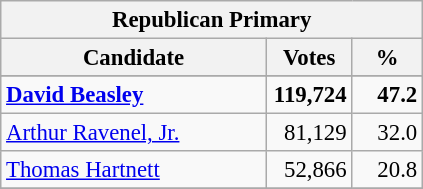<table class="wikitable" style="font-size: 95%;">
<tr>
<th colspan="3">Republican Primary</th>
</tr>
<tr>
<th colspan="1" style="width: 170px">Candidate</th>
<th style="width: 50px">Votes</th>
<th style="width: 40px">%</th>
</tr>
<tr>
</tr>
<tr>
<td><strong><a href='#'>David Beasley</a></strong></td>
<td align="right"><strong>119,724</strong></td>
<td align="right"><strong>47.2</strong></td>
</tr>
<tr>
<td><a href='#'>Arthur Ravenel, Jr.</a></td>
<td align="right">81,129</td>
<td align="right">32.0</td>
</tr>
<tr>
<td><a href='#'>Thomas Hartnett</a></td>
<td align="right">52,866</td>
<td align="right">20.8</td>
</tr>
<tr>
</tr>
</table>
